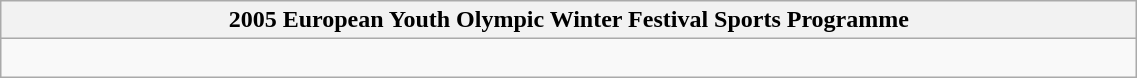<table class="wikitable" style="width: 60%;">
<tr>
<th>2005 European Youth Olympic Winter Festival Sports Programme</th>
</tr>
<tr>
<td><br></td>
</tr>
</table>
